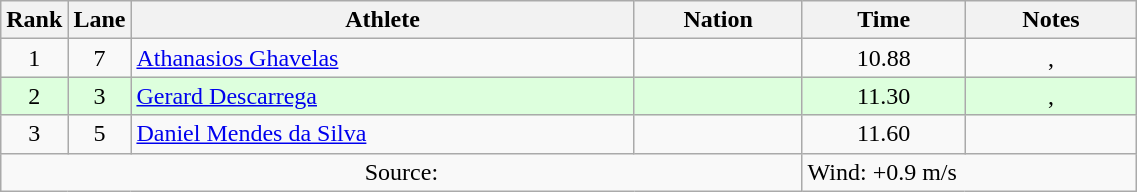<table class="wikitable sortable" style="text-align:center;width: 60%;">
<tr>
<th scope="col" style="width: 10px;">Rank</th>
<th scope="col" style="width: 10px;">Lane</th>
<th scope="col">Athlete</th>
<th scope="col">Nation</th>
<th scope="col">Time</th>
<th scope="col">Notes</th>
</tr>
<tr -bgcolor=bbf3bb>
<td>1</td>
<td>7</td>
<td align="left"><a href='#'>Athanasios Ghavelas</a></td>
<td align="left"></td>
<td>10.88</td>
<td>, <strong></strong></td>
</tr>
<tr bgcolor=ddffdd>
<td>2</td>
<td>3</td>
<td align="left"><a href='#'>Gerard Descarrega</a></td>
<td align="left"></td>
<td>11.30</td>
<td>, </td>
</tr>
<tr>
<td>3</td>
<td>5</td>
<td align="left"><a href='#'>Daniel Mendes da Silva</a></td>
<td align="left"></td>
<td>11.60</td>
<td></td>
</tr>
<tr class="sortbottom">
<td colspan="4">Source:</td>
<td colspan="2" style="text-align:left;">Wind: +0.9 m/s</td>
</tr>
</table>
